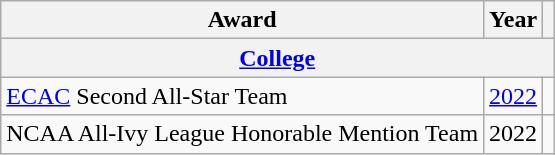<table class="wikitable">
<tr>
<th>Award</th>
<th>Year</th>
<th></th>
</tr>
<tr>
<th colspan="3"><a href='#'>College</a></th>
</tr>
<tr>
<td><a href='#'>ECAC</a> Second All-Star Team</td>
<td><a href='#'>2022</a></td>
<td></td>
</tr>
<tr>
<td>NCAA All-Ivy League Honorable Mention Team</td>
<td>2022</td>
<td></td>
</tr>
</table>
